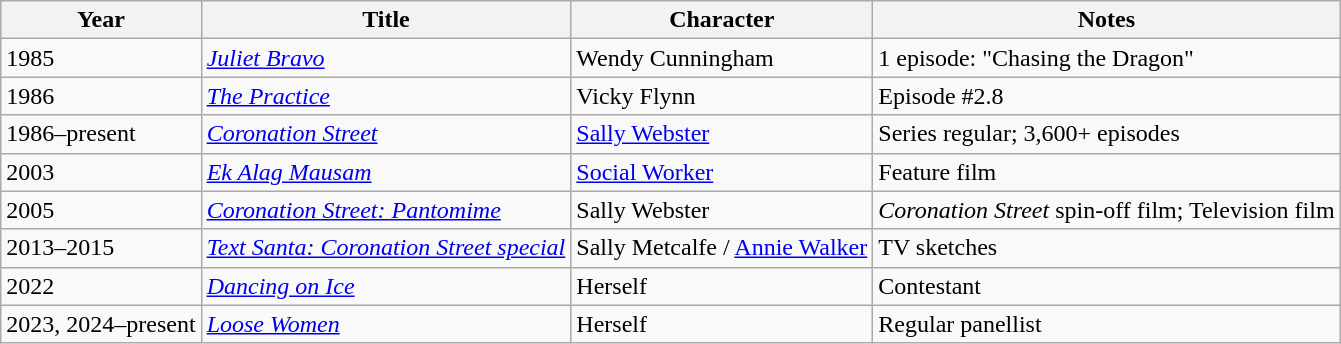<table class=wikitable>
<tr>
<th>Year</th>
<th>Title</th>
<th>Character</th>
<th>Notes</th>
</tr>
<tr>
<td>1985</td>
<td><em><a href='#'>Juliet Bravo</a></em></td>
<td>Wendy Cunningham</td>
<td>1 episode: "Chasing the Dragon"</td>
</tr>
<tr>
<td>1986</td>
<td><em><a href='#'>The Practice</a></em></td>
<td>Vicky Flynn</td>
<td>Episode #2.8</td>
</tr>
<tr>
<td>1986–present</td>
<td><em><a href='#'>Coronation Street</a></em></td>
<td><a href='#'>Sally Webster</a></td>
<td>Series regular; 3,600+ episodes</td>
</tr>
<tr>
<td>2003</td>
<td><em><a href='#'>Ek Alag Mausam</a></em></td>
<td><a href='#'>Social Worker</a></td>
<td>Feature film</td>
</tr>
<tr>
<td>2005</td>
<td><em><a href='#'>Coronation Street: Pantomime</a></em></td>
<td>Sally Webster</td>
<td><em>Coronation Street</em> spin-off film; Television film</td>
</tr>
<tr>
<td>2013–2015</td>
<td><em><a href='#'>Text Santa: Coronation Street special</a></em></td>
<td>Sally Metcalfe / <a href='#'>Annie Walker</a></td>
<td>TV sketches</td>
</tr>
<tr>
<td>2022</td>
<td><em><a href='#'>Dancing on Ice</a></em></td>
<td>Herself</td>
<td>Contestant</td>
</tr>
<tr>
<td>2023, 2024–present</td>
<td><em><a href='#'>Loose Women</a></em></td>
<td>Herself</td>
<td>Regular panellist</td>
</tr>
</table>
